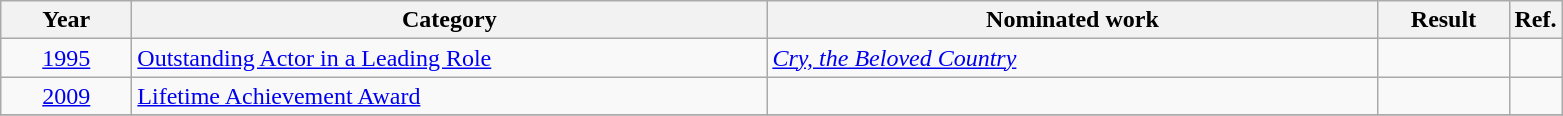<table class=wikitable>
<tr>
<th scope="col" style="width:5em;">Year</th>
<th scope="col" style="width:26em;">Category</th>
<th scope="col" style="width:25em;">Nominated work</th>
<th scope="col" style="width:5em;">Result</th>
<th>Ref.</th>
</tr>
<tr>
<td style="text-align:center;"><a href='#'>1995</a></td>
<td><a href='#'>Outstanding Actor in a Leading Role</a></td>
<td><em><a href='#'>Cry, the Beloved Country</a></em></td>
<td></td>
<td style="text-align:center;"></td>
</tr>
<tr>
<td style="text-align:center;"><a href='#'>2009</a></td>
<td><a href='#'>Lifetime Achievement Award</a></td>
<td></td>
<td></td>
<td style="text-align:center;"></td>
</tr>
<tr>
</tr>
</table>
